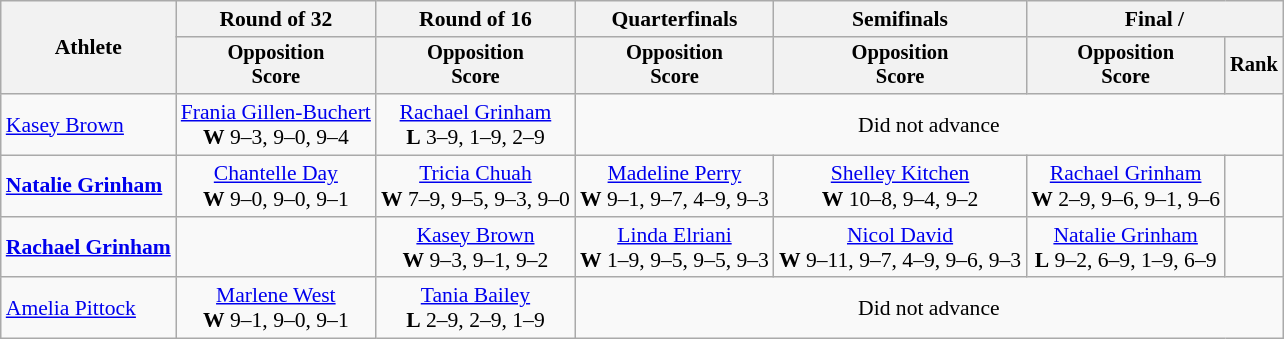<table class=wikitable style="font-size:90%;text-align:center">
<tr>
<th rowspan="2">Athlete</th>
<th>Round of 32</th>
<th>Round of 16</th>
<th>Quarterfinals</th>
<th>Semifinals</th>
<th colspan=2>Final / </th>
</tr>
<tr style="font-size:95%">
<th>Opposition<br>Score</th>
<th>Opposition<br>Score</th>
<th>Opposition<br>Score</th>
<th>Opposition<br>Score</th>
<th>Opposition<br>Score</th>
<th>Rank</th>
</tr>
<tr>
<td align=left><a href='#'>Kasey Brown</a></td>
<td> <a href='#'>Frania Gillen-Buchert</a> <br> <strong>W</strong> 9–3, 9–0, 9–4</td>
<td> <a href='#'>Rachael Grinham</a> <br> <strong>L</strong> 3–9, 1–9, 2–9</td>
<td colspan=4>Did not advance</td>
</tr>
<tr>
<td align=left><strong><a href='#'>Natalie Grinham</a></strong></td>
<td> <a href='#'>Chantelle Day</a> <br> <strong>W</strong> 9–0, 9–0, 9–1</td>
<td> <a href='#'>Tricia Chuah</a> <br> <strong>W</strong> 7–9, 9–5, 9–3, 9–0</td>
<td> <a href='#'>Madeline Perry</a> <br> <strong>W</strong> 9–1, 9–7, 4–9, 9–3</td>
<td> <a href='#'>Shelley Kitchen</a> <br> <strong>W</strong> 10–8, 9–4, 9–2</td>
<td> <a href='#'>Rachael Grinham</a> <br> <strong>W</strong> 2–9, 9–6, 9–1, 9–6</td>
<td></td>
</tr>
<tr>
<td align=left><strong><a href='#'>Rachael Grinham</a></strong></td>
<td></td>
<td> <a href='#'>Kasey Brown</a> <br> <strong>W</strong> 9–3, 9–1, 9–2</td>
<td> <a href='#'>Linda Elriani</a> <br> <strong>W</strong> 1–9, 9–5, 9–5, 9–3</td>
<td> <a href='#'>Nicol David</a> <br> <strong>W</strong> 9–11, 9–7, 4–9, 9–6, 9–3</td>
<td> <a href='#'>Natalie Grinham</a> <br> <strong>L</strong> 9–2, 6–9, 1–9, 6–9</td>
<td></td>
</tr>
<tr>
<td align=left><a href='#'>Amelia Pittock</a></td>
<td> <a href='#'>Marlene West</a> <br> <strong>W</strong> 9–1, 9–0, 9–1</td>
<td> <a href='#'>Tania Bailey</a> <br> <strong>L</strong> 2–9, 2–9, 1–9</td>
<td colspan=4>Did not advance</td>
</tr>
</table>
